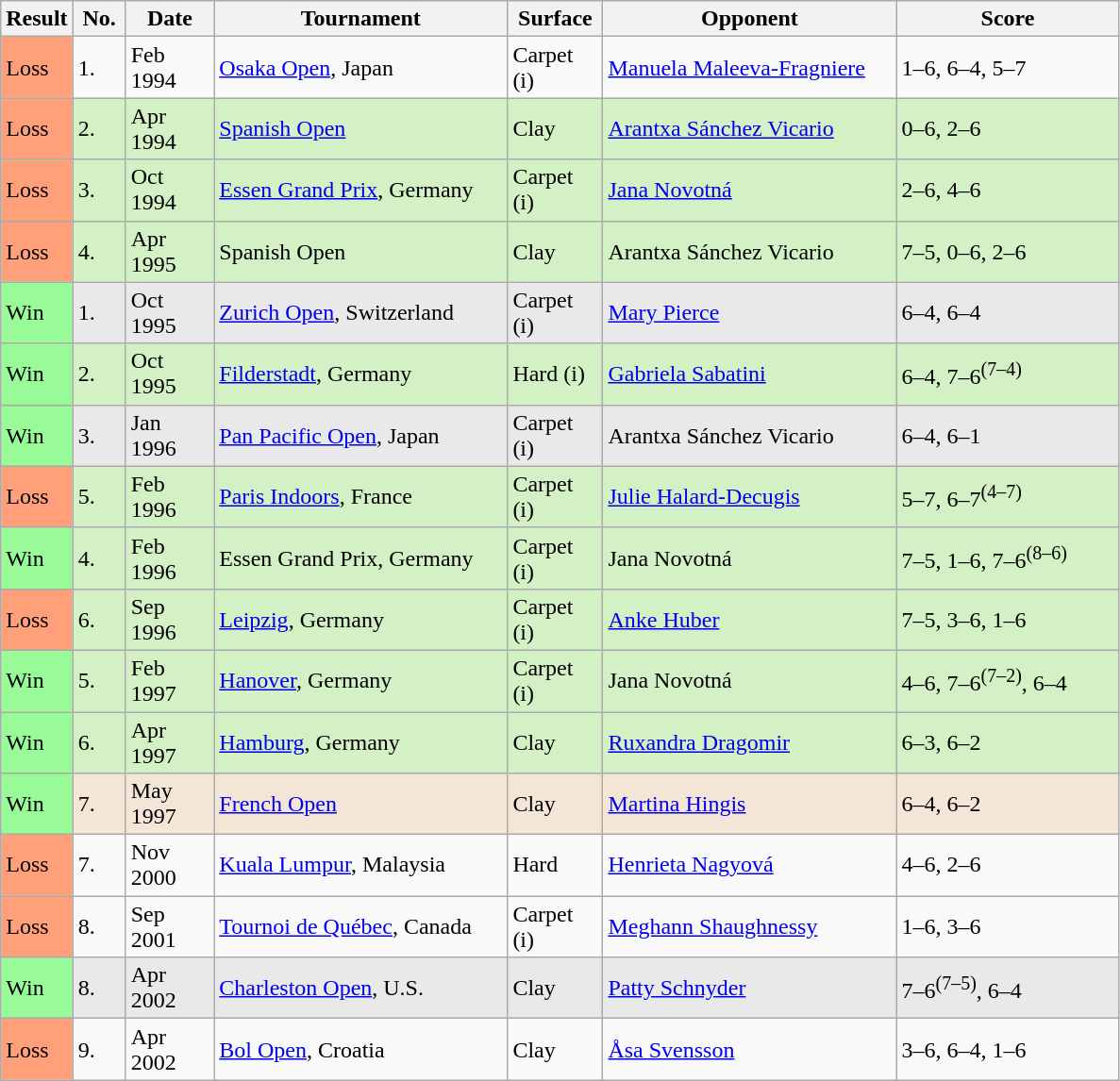<table class="sortable wikitable">
<tr>
<th style="width:40px">Result</th>
<th style="width:30px">No.</th>
<th style="width:55px">Date</th>
<th style="width:200px">Tournament</th>
<th style="width:60px">Surface</th>
<th style="width:200px">Opponent</th>
<th style="width:150px" class="unsortable">Score</th>
</tr>
<tr>
<td style="background:#ffa07a;">Loss</td>
<td>1.</td>
<td>Feb 1994</td>
<td><a href='#'>Osaka Open</a>, Japan</td>
<td>Carpet (i)</td>
<td> <a href='#'>Manuela Maleeva-Fragniere</a></td>
<td>1–6, 6–4, 5–7</td>
</tr>
<tr style="background:#d4f1c5;">
<td style="background:#ffa07a;">Loss</td>
<td>2.</td>
<td>Apr 1994</td>
<td><a href='#'>Spanish Open</a></td>
<td>Clay</td>
<td> <a href='#'>Arantxa Sánchez Vicario</a></td>
<td>0–6, 2–6</td>
</tr>
<tr style="background:#d4f1c5;">
<td style="background:#ffa07a;">Loss</td>
<td>3.</td>
<td>Oct 1994</td>
<td><a href='#'>Essen Grand Prix</a>, Germany</td>
<td>Carpet (i)</td>
<td> <a href='#'>Jana Novotná</a></td>
<td>2–6, 4–6</td>
</tr>
<tr style="background:#d4f1c5;">
<td style="background:#ffa07a;">Loss</td>
<td>4.</td>
<td>Apr 1995</td>
<td>Spanish Open</td>
<td>Clay</td>
<td> Arantxa Sánchez Vicario</td>
<td>7–5, 0–6, 2–6</td>
</tr>
<tr style="background:#e9e9e9;">
<td style="background:#98fb98;">Win</td>
<td>1.</td>
<td>Oct 1995</td>
<td><a href='#'>Zurich Open</a>, Switzerland</td>
<td>Carpet (i)</td>
<td> <a href='#'>Mary Pierce</a></td>
<td>6–4, 6–4</td>
</tr>
<tr style="background:#d4f1c5;">
<td style="background:#98fb98;">Win</td>
<td>2.</td>
<td>Oct 1995</td>
<td><a href='#'>Filderstadt</a>, Germany</td>
<td>Hard (i)</td>
<td> <a href='#'>Gabriela Sabatini</a></td>
<td>6–4, 7–6<sup>(7–4)</sup></td>
</tr>
<tr style="background:#e9e9e9;">
<td style="background:#98fb98;">Win</td>
<td>3.</td>
<td>Jan 1996</td>
<td><a href='#'>Pan Pacific Open</a>, Japan</td>
<td>Carpet (i)</td>
<td> Arantxa Sánchez Vicario</td>
<td>6–4, 6–1</td>
</tr>
<tr style="background:#d4f1c5;">
<td style="background:#ffa07a;">Loss</td>
<td>5.</td>
<td>Feb 1996</td>
<td><a href='#'>Paris Indoors</a>, France</td>
<td>Carpet (i)</td>
<td> <a href='#'>Julie Halard-Decugis</a></td>
<td>5–7, 6–7<sup>(4–7)</sup></td>
</tr>
<tr style="background:#d4f1c5;">
<td style="background:#98fb98;">Win</td>
<td>4.</td>
<td>Feb 1996</td>
<td>Essen Grand Prix, Germany</td>
<td>Carpet (i)</td>
<td> Jana Novotná</td>
<td>7–5, 1–6, 7–6<sup>(8–6)</sup></td>
</tr>
<tr style="background:#d4f1c5;">
<td style="background:#ffa07a;">Loss</td>
<td>6.</td>
<td>Sep 1996</td>
<td><a href='#'>Leipzig</a>, Germany</td>
<td>Carpet (i)</td>
<td> <a href='#'>Anke Huber</a></td>
<td>7–5, 3–6, 1–6</td>
</tr>
<tr style="background:#d4f1c5;">
<td style="background:#98fb98;">Win</td>
<td>5.</td>
<td>Feb 1997</td>
<td><a href='#'>Hanover</a>, Germany</td>
<td>Carpet (i)</td>
<td> Jana Novotná</td>
<td>4–6, 7–6<sup>(7–2)</sup>, 6–4</td>
</tr>
<tr style="background:#d4f1c5;">
<td style="background:#98fb98;">Win</td>
<td>6.</td>
<td>Apr 1997</td>
<td><a href='#'>Hamburg</a>, Germany</td>
<td>Clay</td>
<td> <a href='#'>Ruxandra Dragomir</a></td>
<td>6–3, 6–2</td>
</tr>
<tr style="background:#f3e6d7;">
<td style="background:#98fb98;">Win</td>
<td>7.</td>
<td>May 1997</td>
<td><a href='#'>French Open</a></td>
<td>Clay</td>
<td> <a href='#'>Martina Hingis</a></td>
<td>6–4, 6–2</td>
</tr>
<tr>
<td style="background:#ffa07a;">Loss</td>
<td>7.</td>
<td>Nov 2000</td>
<td><a href='#'>Kuala Lumpur</a>, Malaysia</td>
<td>Hard</td>
<td> <a href='#'>Henrieta Nagyová</a></td>
<td>4–6, 2–6</td>
</tr>
<tr>
<td style="background:#ffa07a;">Loss</td>
<td>8.</td>
<td>Sep 2001</td>
<td><a href='#'>Tournoi de Québec</a>, Canada</td>
<td>Carpet (i)</td>
<td> <a href='#'>Meghann Shaughnessy</a></td>
<td>1–6, 3–6</td>
</tr>
<tr style="background:#e9e9e9;">
<td style="background:#98fb98;">Win</td>
<td>8.</td>
<td>Apr 2002</td>
<td><a href='#'>Charleston Open</a>, U.S.</td>
<td>Clay</td>
<td> <a href='#'>Patty Schnyder</a></td>
<td>7–6<sup>(7–5)</sup>, 6–4</td>
</tr>
<tr>
<td style="background:#ffa07a;">Loss</td>
<td>9.</td>
<td>Apr 2002</td>
<td><a href='#'>Bol Open</a>, Croatia</td>
<td>Clay</td>
<td> <a href='#'>Åsa Svensson</a></td>
<td>3–6, 6–4, 1–6</td>
</tr>
</table>
